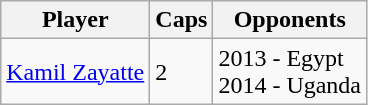<table class="wikitable">
<tr>
<th>Player</th>
<th>Caps</th>
<th>Opponents</th>
</tr>
<tr>
<td><a href='#'>Kamil Zayatte</a></td>
<td>2</td>
<td>2013 - Egypt<br>2014 - Uganda</td>
</tr>
</table>
